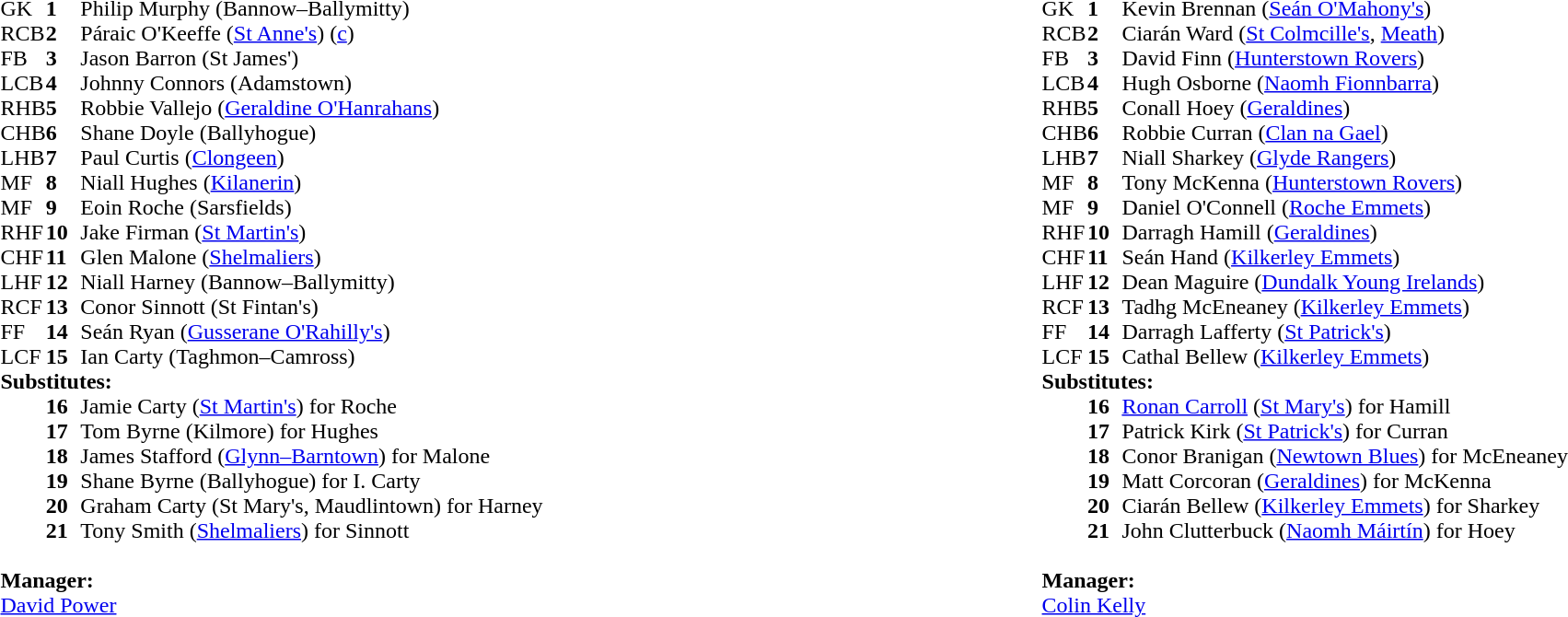<table style="width:100%;">
<tr>
<td style="vertical-align:top; width:50%"><br><table cellspacing="0" cellpadding="0">
<tr>
<th width="25"></th>
<th width="25"></th>
</tr>
<tr>
<td>GK</td>
<td><strong>1</strong></td>
<td>Philip Murphy (Bannow–Ballymitty)</td>
</tr>
<tr>
<td>RCB</td>
<td><strong>2</strong></td>
<td>Páraic O'Keeffe (<a href='#'>St Anne's</a>) (<a href='#'>c</a>)</td>
</tr>
<tr>
<td>FB</td>
<td><strong>3</strong></td>
<td>Jason Barron (St James')</td>
</tr>
<tr>
<td>LCB</td>
<td><strong>4</strong></td>
<td>Johnny Connors (Adamstown)</td>
</tr>
<tr>
<td>RHB</td>
<td><strong>5</strong></td>
<td>Robbie Vallejo (<a href='#'>Geraldine O'Hanrahans</a>)</td>
</tr>
<tr>
<td>CHB</td>
<td><strong>6</strong></td>
<td>Shane Doyle (Ballyhogue)</td>
</tr>
<tr>
<td>LHB</td>
<td><strong>7</strong></td>
<td>Paul Curtis (<a href='#'>Clongeen</a>)</td>
</tr>
<tr>
<td>MF</td>
<td><strong>8</strong></td>
<td>Niall Hughes (<a href='#'>Kilanerin</a>)</td>
</tr>
<tr>
<td>MF</td>
<td><strong>9</strong></td>
<td>Eoin Roche (Sarsfields)</td>
</tr>
<tr>
<td>RHF</td>
<td><strong>10</strong></td>
<td>Jake Firman (<a href='#'>St Martin's</a>)</td>
</tr>
<tr>
<td>CHF</td>
<td><strong>11</strong></td>
<td>Glen Malone (<a href='#'>Shelmaliers</a>)</td>
</tr>
<tr>
<td>LHF</td>
<td><strong>12</strong></td>
<td>Niall Harney (Bannow–Ballymitty)</td>
</tr>
<tr>
<td>RCF</td>
<td><strong>13</strong></td>
<td>Conor Sinnott (St Fintan's)</td>
</tr>
<tr>
<td>FF</td>
<td><strong>14</strong></td>
<td>Seán Ryan (<a href='#'>Gusserane O'Rahilly's</a>)</td>
</tr>
<tr>
<td>LCF</td>
<td><strong>15</strong></td>
<td>Ian Carty (Taghmon–Camross)</td>
</tr>
<tr>
<td colspan=3><strong>Substitutes:</strong></td>
</tr>
<tr>
<td></td>
<td><strong>16</strong></td>
<td>Jamie Carty (<a href='#'>St Martin's</a>) for Roche</td>
</tr>
<tr>
<td></td>
<td><strong>17</strong></td>
<td>Tom Byrne (Kilmore) for Hughes</td>
</tr>
<tr>
<td></td>
<td><strong>18</strong></td>
<td>James Stafford (<a href='#'>Glynn–Barntown</a>) for Malone</td>
</tr>
<tr>
<td></td>
<td><strong>19</strong></td>
<td>Shane Byrne (Ballyhogue) for I. Carty</td>
</tr>
<tr>
<td></td>
<td><strong>20</strong></td>
<td>Graham Carty (St Mary's, Maudlintown) for Harney</td>
</tr>
<tr>
<td></td>
<td><strong>21</strong></td>
<td>Tony Smith (<a href='#'>Shelmaliers</a>) for Sinnott</td>
</tr>
<tr>
<td colspan=3><br><strong>Manager:</strong></td>
</tr>
<tr>
<td colspan="4"><a href='#'>David Power</a></td>
</tr>
</table>
</td>
<td style="vertical-align:top; width:50%"><br><table cellspacing="0" cellpadding="0" style="margin:auto">
<tr>
<th width="25"></th>
<th width="25"></th>
</tr>
<tr>
<td>GK</td>
<td><strong>1</strong></td>
<td>Kevin Brennan (<a href='#'>Seán O'Mahony's</a>)</td>
</tr>
<tr>
<td>RCB</td>
<td><strong>2</strong></td>
<td>Ciarán Ward (<a href='#'>St Colmcille's</a>, <a href='#'>Meath</a>)</td>
</tr>
<tr>
<td>FB</td>
<td><strong>3</strong></td>
<td>David Finn (<a href='#'>Hunterstown Rovers</a>)</td>
</tr>
<tr>
<td>LCB</td>
<td><strong>4</strong></td>
<td>Hugh Osborne (<a href='#'>Naomh Fionnbarra</a>)</td>
</tr>
<tr>
<td>RHB</td>
<td><strong>5</strong></td>
<td>Conall Hoey (<a href='#'>Geraldines</a>)</td>
</tr>
<tr>
<td>CHB</td>
<td><strong>6</strong></td>
<td>Robbie Curran (<a href='#'>Clan na Gael</a>)</td>
</tr>
<tr>
<td>LHB</td>
<td><strong>7</strong></td>
<td>Niall Sharkey (<a href='#'>Glyde Rangers</a>)</td>
</tr>
<tr>
<td>MF</td>
<td><strong>8</strong></td>
<td>Tony McKenna (<a href='#'>Hunterstown Rovers</a>)</td>
</tr>
<tr>
<td>MF</td>
<td><strong>9</strong></td>
<td>Daniel O'Connell (<a href='#'>Roche Emmets</a>)</td>
</tr>
<tr>
<td>RHF</td>
<td><strong>10</strong></td>
<td>Darragh Hamill (<a href='#'>Geraldines</a>)</td>
</tr>
<tr>
<td>CHF</td>
<td><strong>11</strong></td>
<td>Seán Hand (<a href='#'>Kilkerley Emmets</a>)</td>
</tr>
<tr>
<td>LHF</td>
<td><strong>12</strong></td>
<td>Dean Maguire (<a href='#'>Dundalk Young Irelands</a>)</td>
</tr>
<tr>
<td>RCF</td>
<td><strong>13</strong></td>
<td>Tadhg McEneaney (<a href='#'>Kilkerley Emmets</a>)</td>
</tr>
<tr>
<td>FF</td>
<td><strong>14</strong></td>
<td>Darragh Lafferty (<a href='#'>St Patrick's</a>)</td>
</tr>
<tr>
<td>LCF</td>
<td><strong>15</strong></td>
<td>Cathal Bellew (<a href='#'>Kilkerley Emmets</a>)</td>
</tr>
<tr>
<td colspan=3><strong>Substitutes:</strong></td>
</tr>
<tr>
<td></td>
<td><strong>16</strong></td>
<td><a href='#'>Ronan Carroll</a> (<a href='#'>St Mary's</a>) for Hamill</td>
</tr>
<tr>
<td></td>
<td><strong>17</strong></td>
<td>Patrick Kirk (<a href='#'>St Patrick's</a>) for Curran</td>
</tr>
<tr>
<td></td>
<td><strong>18</strong></td>
<td>Conor Branigan (<a href='#'>Newtown Blues</a>) for McEneaney</td>
</tr>
<tr>
<td></td>
<td><strong>19</strong></td>
<td>Matt Corcoran (<a href='#'>Geraldines</a>) for McKenna</td>
</tr>
<tr>
<td></td>
<td><strong>20</strong></td>
<td>Ciarán Bellew (<a href='#'>Kilkerley Emmets</a>) for Sharkey</td>
</tr>
<tr>
<td></td>
<td><strong>21</strong></td>
<td>John Clutterbuck (<a href='#'>Naomh Máirtín</a>) for Hoey</td>
</tr>
<tr>
<td colspan=3><br><strong>Manager:</strong></td>
</tr>
<tr>
<td colspan="4"><a href='#'>Colin Kelly</a></td>
</tr>
</table>
</td>
</tr>
</table>
